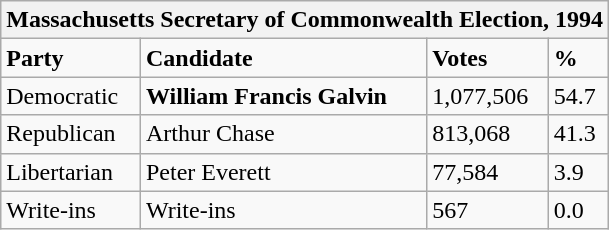<table class="wikitable">
<tr>
<th colspan="4">Massachusetts Secretary of Commonwealth Election, 1994</th>
</tr>
<tr>
<td><strong>Party</strong></td>
<td><strong>Candidate</strong></td>
<td><strong>Votes</strong></td>
<td><strong>%</strong></td>
</tr>
<tr>
<td>Democratic</td>
<td><strong>William Francis Galvin</strong></td>
<td>1,077,506</td>
<td>54.7</td>
</tr>
<tr>
<td>Republican</td>
<td>Arthur Chase</td>
<td>813,068</td>
<td>41.3</td>
</tr>
<tr>
<td>Libertarian</td>
<td>Peter Everett</td>
<td>77,584</td>
<td>3.9</td>
</tr>
<tr>
<td>Write-ins</td>
<td>Write-ins</td>
<td>567</td>
<td>0.0</td>
</tr>
</table>
